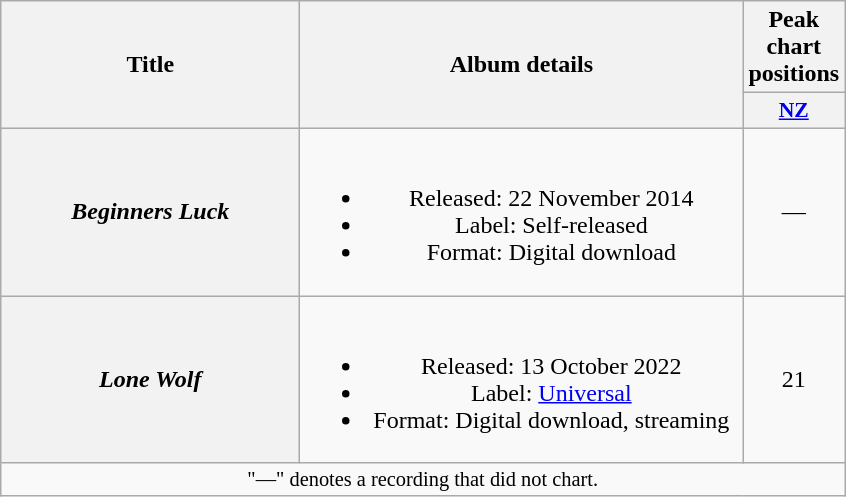<table class="wikitable plainrowheaders" style="text-align:center;">
<tr>
<th scope="col" rowspan="2" style="width:12em;">Title</th>
<th scope="col" rowspan="2" style="width:18em;">Album details</th>
<th scope="col" colspan="1">Peak chart positions</th>
</tr>
<tr>
<th scope="col" style="width:3em;font-size:90%;"><a href='#'>NZ</a><br></th>
</tr>
<tr>
<th scope="row"><em>Beginners Luck</em></th>
<td><br><ul><li>Released: 22 November 2014</li><li>Label: Self-released</li><li>Format: Digital download</li></ul></td>
<td>—</td>
</tr>
<tr>
<th scope="row"><em>Lone Wolf</em></th>
<td><br><ul><li>Released: 13 October 2022</li><li>Label: <a href='#'>Universal</a></li><li>Format: Digital download, streaming</li></ul></td>
<td>21</td>
</tr>
<tr>
<td colspan="8" style="font-size:85%;">"—" denotes a recording that did not chart.</td>
</tr>
</table>
